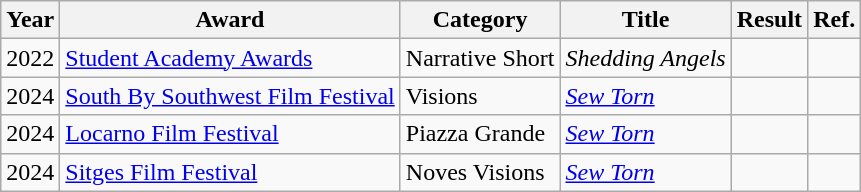<table class="wikitable">
<tr>
<th>Year</th>
<th>Award</th>
<th>Category</th>
<th>Title</th>
<th>Result</th>
<th>Ref.</th>
</tr>
<tr>
<td>2022</td>
<td><a href='#'>Student Academy Awards</a></td>
<td>Narrative Short</td>
<td><em>Shedding Angels</em></td>
<td></td>
<td></td>
</tr>
<tr>
<td>2024</td>
<td><a href='#'>South By Southwest Film Festival</a></td>
<td>Visions</td>
<td><em><a href='#'>Sew Torn</a></em></td>
<td></td>
<td></td>
</tr>
<tr>
<td>2024</td>
<td><a href='#'>Locarno Film Festival</a></td>
<td>Piazza Grande</td>
<td><em><a href='#'>Sew Torn</a></em></td>
<td></td>
<td></td>
</tr>
<tr>
<td>2024</td>
<td><a href='#'>Sitges Film Festival</a></td>
<td>Noves Visions</td>
<td><em><a href='#'>Sew Torn</a></em></td>
<td></td>
<td></td>
</tr>
</table>
